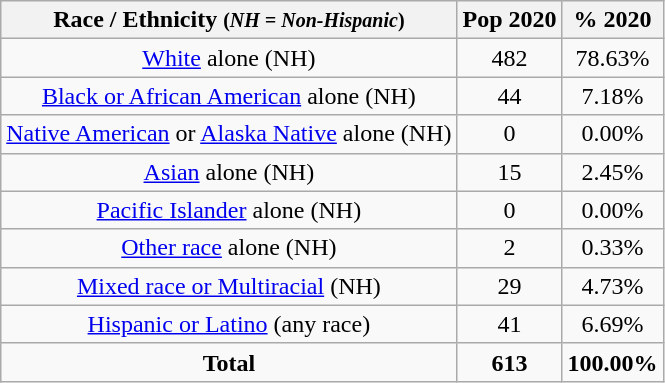<table class="wikitable" style="text-align:center;">
<tr>
<th>Race / Ethnicity <small>(<em>NH = Non-Hispanic</em>)</small></th>
<th>Pop 2020</th>
<th>% 2020</th>
</tr>
<tr>
<td><a href='#'>White</a> alone (NH)</td>
<td>482</td>
<td>78.63%</td>
</tr>
<tr>
<td><a href='#'>Black or African American</a> alone (NH)</td>
<td>44</td>
<td>7.18%</td>
</tr>
<tr>
<td><a href='#'>Native American</a> or <a href='#'>Alaska Native</a> alone (NH)</td>
<td>0</td>
<td>0.00%</td>
</tr>
<tr>
<td><a href='#'>Asian</a> alone (NH)</td>
<td>15</td>
<td>2.45%</td>
</tr>
<tr>
<td><a href='#'>Pacific Islander</a> alone (NH)</td>
<td>0</td>
<td>0.00%</td>
</tr>
<tr>
<td><a href='#'>Other race</a> alone (NH)</td>
<td>2</td>
<td>0.33%</td>
</tr>
<tr>
<td><a href='#'>Mixed race or Multiracial</a> (NH)</td>
<td>29</td>
<td>4.73%</td>
</tr>
<tr>
<td><a href='#'>Hispanic or Latino</a> (any race)</td>
<td>41</td>
<td>6.69%</td>
</tr>
<tr>
<td><strong>Total</strong></td>
<td><strong>613</strong></td>
<td><strong>100.00%</strong></td>
</tr>
</table>
